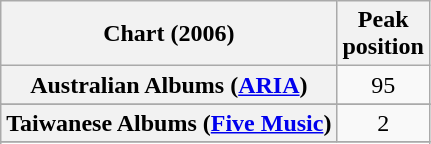<table class="wikitable sortable plainrowheaders" style="text-align:center">
<tr>
<th scope="col">Chart (2006)</th>
<th scope="col">Peak<br> position</th>
</tr>
<tr>
<th scope="row">Australian Albums (<a href='#'>ARIA</a>)</th>
<td>95</td>
</tr>
<tr>
</tr>
<tr>
</tr>
<tr>
</tr>
<tr>
</tr>
<tr>
</tr>
<tr>
</tr>
<tr>
</tr>
<tr>
</tr>
<tr>
<th scope="row">Taiwanese Albums (<a href='#'>Five Music</a>)</th>
<td>2</td>
</tr>
<tr>
</tr>
<tr>
</tr>
<tr>
</tr>
<tr>
</tr>
</table>
